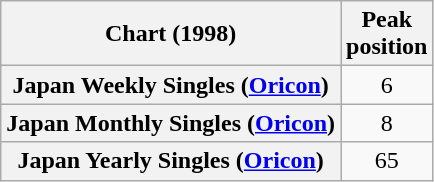<table class="wikitable sortable plainrowheaders" style="text-align:center;">
<tr>
<th scope="col">Chart (1998)</th>
<th scope="col">Peak<br>position</th>
</tr>
<tr>
<th scope="row">Japan Weekly Singles (<a href='#'>Oricon</a>)</th>
<td style="text-align:center;">6</td>
</tr>
<tr>
<th scope="row">Japan Monthly Singles (<a href='#'>Oricon</a>)</th>
<td style="text-align:center;">8</td>
</tr>
<tr>
<th scope="row">Japan Yearly Singles (<a href='#'>Oricon</a>)</th>
<td style="text-align:center;">65</td>
</tr>
</table>
